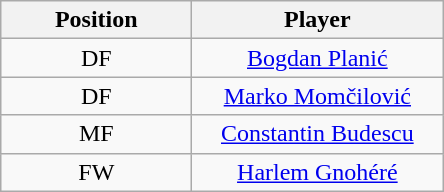<table class="wikitable">
<tr>
<th style="width:120px;">Position</th>
<th style="width:160px;">Player</th>
</tr>
<tr>
<td style="text-align:center;">DF</td>
<td style="text-align:center;"> <a href='#'>Bogdan Planić</a></td>
</tr>
<tr>
<td style="text-align:center;">DF</td>
<td style="text-align:center;"> <a href='#'>Marko Momčilović</a></td>
</tr>
<tr>
<td style="text-align:center;">MF</td>
<td style="text-align:center;"> <a href='#'>Constantin Budescu</a></td>
</tr>
<tr>
<td style="text-align:center;">FW</td>
<td style="text-align:center;"> <a href='#'>Harlem Gnohéré</a></td>
</tr>
</table>
